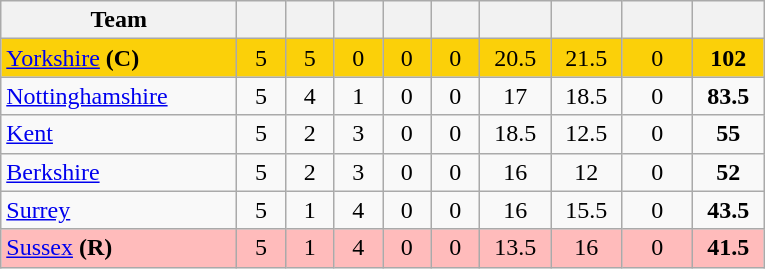<table class="wikitable" style="text-align:center">
<tr>
<th width="150">Team</th>
<th width="25"></th>
<th width="25"></th>
<th width="25"></th>
<th width="25"></th>
<th width="25"></th>
<th width="40"></th>
<th width="40"></th>
<th width="40"></th>
<th width="40"></th>
</tr>
<tr style="background:#fbd009">
<td style="text-align:left"><a href='#'>Yorkshire</a>  <strong>(C)</strong></td>
<td>5</td>
<td>5</td>
<td>0</td>
<td>0</td>
<td>0</td>
<td>20.5</td>
<td>21.5</td>
<td>0</td>
<td><strong>102</strong></td>
</tr>
<tr>
<td style="text-align:left"><a href='#'>Nottinghamshire</a></td>
<td>5</td>
<td>4</td>
<td>1</td>
<td>0</td>
<td>0</td>
<td>17</td>
<td>18.5</td>
<td>0</td>
<td><strong>83.5</strong></td>
</tr>
<tr>
<td style="text-align:left"><a href='#'>Kent</a></td>
<td>5</td>
<td>2</td>
<td>3</td>
<td>0</td>
<td>0</td>
<td>18.5</td>
<td>12.5</td>
<td>0</td>
<td><strong>55</strong></td>
</tr>
<tr>
<td style="text-align:left"><a href='#'>Berkshire</a></td>
<td>5</td>
<td>2</td>
<td>3</td>
<td>0</td>
<td>0</td>
<td>16</td>
<td>12</td>
<td>0</td>
<td><strong>52</strong></td>
</tr>
<tr>
<td style="text-align:left"><a href='#'>Surrey</a></td>
<td>5</td>
<td>1</td>
<td>4</td>
<td>0</td>
<td>0</td>
<td>16</td>
<td>15.5</td>
<td>0</td>
<td><strong>43.5</strong></td>
</tr>
<tr style="background:#FFBBBB">
<td style="text-align:left"><a href='#'>Sussex</a> <strong>(R)</strong></td>
<td>5</td>
<td>1</td>
<td>4</td>
<td>0</td>
<td>0</td>
<td>13.5</td>
<td>16</td>
<td>0</td>
<td><strong>41.5</strong></td>
</tr>
</table>
